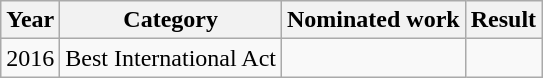<table class="wikitable">
<tr>
<th>Year</th>
<th>Category</th>
<th>Nominated work</th>
<th>Result</th>
</tr>
<tr>
<td>2016</td>
<td>Best International Act</td>
<td></td>
<td></td>
</tr>
</table>
